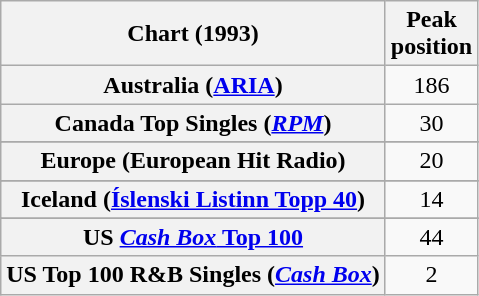<table class="wikitable sortable plainrowheaders" style="text-align:center">
<tr>
<th scope="col">Chart (1993)</th>
<th scope="col">Peak<br>position</th>
</tr>
<tr>
<th scope="row">Australia (<a href='#'>ARIA</a>)</th>
<td>186</td>
</tr>
<tr>
<th scope="row">Canada Top Singles (<em><a href='#'>RPM</a></em>)</th>
<td>30</td>
</tr>
<tr>
</tr>
<tr>
<th scope="row">Europe (European Hit Radio)</th>
<td>20</td>
</tr>
<tr>
</tr>
<tr>
<th scope="row">Iceland (<a href='#'>Íslenski Listinn Topp 40</a>)</th>
<td>14</td>
</tr>
<tr>
</tr>
<tr>
</tr>
<tr>
</tr>
<tr>
</tr>
<tr>
</tr>
<tr>
<th scope="row">US <a href='#'><em>Cash Box</em> Top 100</a></th>
<td>44</td>
</tr>
<tr>
<th scope="row">US Top 100 R&B Singles (<em><a href='#'>Cash Box</a></em>)</th>
<td>2</td>
</tr>
</table>
